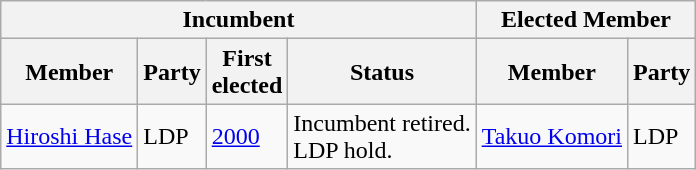<table class="wikitable sortable">
<tr>
<th colspan=4>Incumbent</th>
<th colspan=2>Elected Member</th>
</tr>
<tr>
<th>Member</th>
<th>Party</th>
<th>First<br>elected</th>
<th>Status</th>
<th>Member</th>
<th>Party</th>
</tr>
<tr>
<td><a href='#'>Hiroshi Hase</a></td>
<td>LDP</td>
<td><a href='#'>2000</a></td>
<td>Incumbent retired.<br>LDP hold.</td>
<td><a href='#'>Takuo Komori</a></td>
<td>LDP</td>
</tr>
</table>
